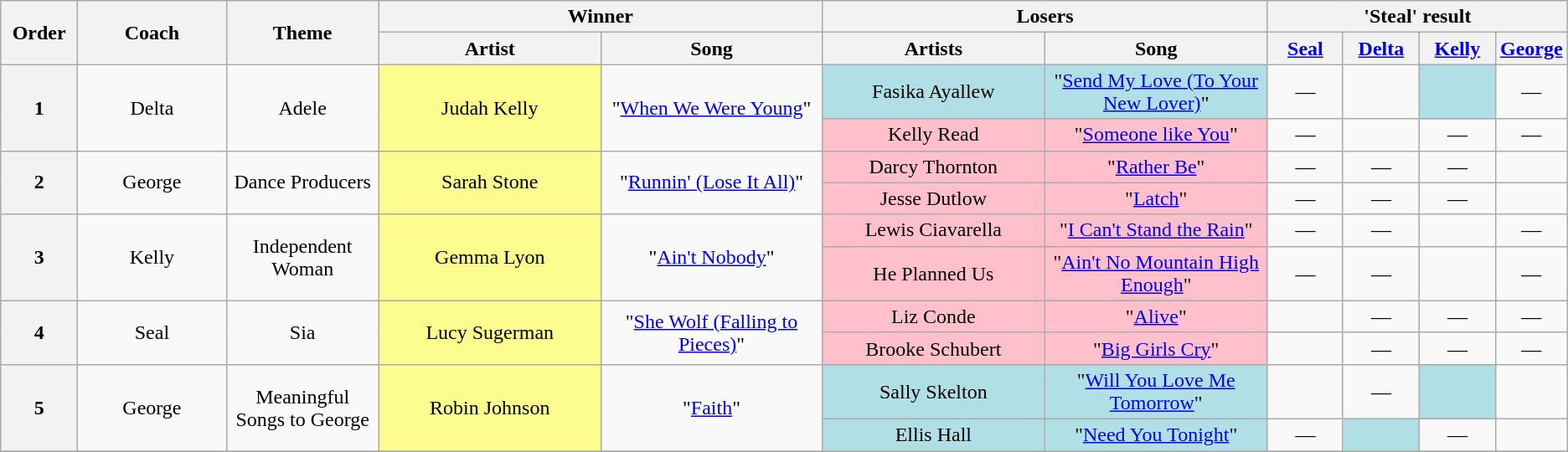<table class="wikitable" style="text-align: center; width: auto;">
<tr>
<th rowspan="2" style="width:5%;">Order</th>
<th rowspan="2" style="width:10%;">Coach</th>
<th rowspan="2" style="width:10%;">Theme</th>
<th colspan="2" style="width:15%;">Winner</th>
<th colspan="2" style="width:60%;">Losers</th>
<th colspan="4" style="width:20%;">'Steal' result</th>
</tr>
<tr>
<th style="width:15%;">Artist</th>
<th style="width:15%;">Song</th>
<th style="width:15%;">Artists</th>
<th style="width:15%;">Song</th>
<th style="width:5%;"><a href='#'>Seal</a></th>
<th style="width:5%;"><a href='#'>Delta</a></th>
<th style="width:5%;"><a href='#'>Kelly</a></th>
<th style="width:5%;"><a href='#'>George</a></th>
</tr>
<tr>
<th rowspan="2">1</th>
<td rowspan="2">Delta</td>
<td rowspan="2">Adele</td>
<td rowspan="2" bgcolor="#fdfc8f">Judah Kelly</td>
<td rowspan="2">"<a href='#'>When We Were Young</a>"</td>
<td bgcolor="#B0E0E6">Fasika Ayallew</td>
<td bgcolor="#B0E0E6">"<a href='#'>Send My Love (To Your New Lover)</a>"</td>
<td>—</td>
<td></td>
<td style="background-color:#B0E0E6;"> <strong></strong> </td>
<td>—</td>
</tr>
<tr>
<td bgcolor="pink">Kelly Read</td>
<td bgcolor="pink">"<a href='#'>Someone like You</a>"</td>
<td>—</td>
<td></td>
<td>—</td>
<td>—</td>
</tr>
<tr>
<th rowspan="2">2</th>
<td rowspan="2">George</td>
<td rowspan="2">Dance Producers</td>
<td rowspan="2" bgcolor="#fdfc8f">Sarah Stone</td>
<td rowspan="2">"<a href='#'>Runnin' (Lose It All)</a>"</td>
<td bgcolor="pink">Darcy Thornton</td>
<td bgcolor="pink">"<a href='#'>Rather Be</a>"</td>
<td>—</td>
<td>—</td>
<td>—</td>
<td></td>
</tr>
<tr>
<td bgcolor="pink">Jesse Dutlow</td>
<td bgcolor="pink">"<a href='#'>Latch</a>"</td>
<td>—</td>
<td>—</td>
<td>—</td>
<td></td>
</tr>
<tr>
<th rowspan="2">3</th>
<td rowspan="2">Kelly</td>
<td rowspan="2">Independent Woman</td>
<td rowspan="2" bgcolor="#fdfc8f">Gemma Lyon</td>
<td rowspan="2">"<a href='#'>Ain't Nobody</a>"</td>
<td bgcolor="pink">Lewis Ciavarella</td>
<td bgcolor="pink">"<a href='#'>I Can't Stand the Rain</a>"</td>
<td>—</td>
<td>—</td>
<td></td>
<td>—</td>
</tr>
<tr>
<td bgcolor="pink">He Planned Us</td>
<td bgcolor="pink">"<a href='#'>Ain't No Mountain High Enough</a>"</td>
<td>—</td>
<td>—</td>
<td></td>
<td>—</td>
</tr>
<tr>
<th rowspan="2">4</th>
<td rowspan="2">Seal</td>
<td rowspan="2">Sia</td>
<td rowspan="2" bgcolor="#fdfc8f">Lucy Sugerman</td>
<td rowspan="2">"<a href='#'>She Wolf (Falling to Pieces)</a>"</td>
<td bgcolor="pink">Liz Conde</td>
<td bgcolor="pink">"<a href='#'>Alive</a>"</td>
<td></td>
<td>—</td>
<td>—</td>
<td>—</td>
</tr>
<tr>
<td bgcolor="pink">Brooke Schubert</td>
<td bgcolor="pink">"<a href='#'>Big Girls Cry</a>"</td>
<td></td>
<td>—</td>
<td>—</td>
<td>—</td>
</tr>
<tr>
<th rowspan="2">5</th>
<td rowspan="2">George</td>
<td rowspan="2">Meaningful Songs to George</td>
<td rowspan="2" bgcolor="#fdfc8f">Robin Johnson</td>
<td rowspan="2">"<a href='#'>Faith</a>"</td>
<td bgcolor="#B0E0E6">Sally Skelton</td>
<td bgcolor="#B0E0E6">"<a href='#'>Will You Love Me Tomorrow</a>"</td>
<td> <strong></strong> </td>
<td>—</td>
<td style="background-color:#B0E0E6;"> <strong></strong> </td>
<td></td>
</tr>
<tr>
<td bgcolor="#B0E0E6">Ellis Hall</td>
<td bgcolor="#B0E0E6">"<a href='#'>Need You Tonight</a>"</td>
<td>—</td>
<td style="background-color:#B0E0E6;"> <strong></strong> </td>
<td>—</td>
<td></td>
</tr>
<tr>
</tr>
</table>
